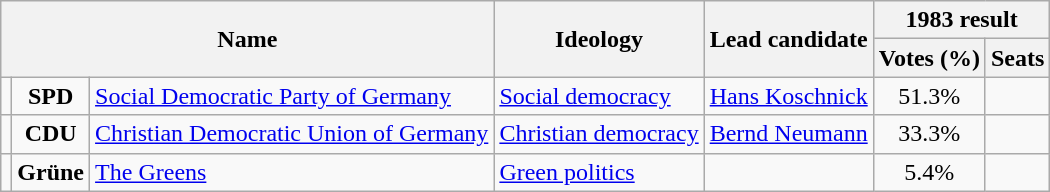<table class="wikitable">
<tr>
<th rowspan=2 colspan=3>Name</th>
<th rowspan=2>Ideology</th>
<th rowspan=2>Lead candidate</th>
<th colspan=2>1983 result</th>
</tr>
<tr>
<th>Votes (%)</th>
<th>Seats</th>
</tr>
<tr>
<td bgcolor=></td>
<td align=center><strong>SPD</strong></td>
<td><a href='#'>Social Democratic Party of Germany</a><br></td>
<td><a href='#'>Social democracy</a></td>
<td><a href='#'>Hans Koschnick</a></td>
<td align=center>51.3%</td>
<td></td>
</tr>
<tr>
<td bgcolor=></td>
<td align=center><strong>CDU</strong></td>
<td><a href='#'>Christian Democratic Union of Germany</a><br></td>
<td><a href='#'>Christian democracy</a></td>
<td><a href='#'>Bernd Neumann</a></td>
<td align=center>33.3%</td>
<td></td>
</tr>
<tr>
<td bgcolor=></td>
<td align=center><strong>Grüne</strong></td>
<td><a href='#'>The Greens</a><br></td>
<td><a href='#'>Green politics</a></td>
<td></td>
<td align=center>5.4%</td>
<td></td>
</tr>
</table>
